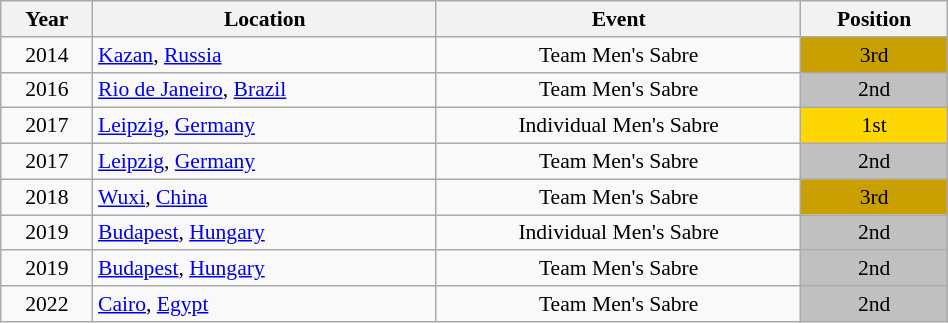<table class="wikitable" width="50%" style="font-size:90%; text-align:center;">
<tr>
<th>Year</th>
<th>Location</th>
<th>Event</th>
<th>Position</th>
</tr>
<tr>
<td rowspan="1">2014</td>
<td rowspan="1" align="left"> <a href='#'>Kazan</a>, <a href='#'>Russia</a></td>
<td>Team Men's Sabre</td>
<td bgcolor="caramel">3rd</td>
</tr>
<tr>
<td>2016</td>
<td rowspan="1" align="left"> <a href='#'>Rio de Janeiro</a>, <a href='#'>Brazil</a></td>
<td>Team Men's Sabre</td>
<td bgcolor="silver">2nd</td>
</tr>
<tr>
<td>2017</td>
<td rowspan="1" align="left"> <a href='#'>Leipzig</a>, <a href='#'>Germany</a></td>
<td>Individual Men's Sabre</td>
<td bgcolor="gold">1st</td>
</tr>
<tr>
<td rowspan="1">2017</td>
<td rowspan="1" align="left"> <a href='#'>Leipzig</a>, <a href='#'>Germany</a></td>
<td>Team Men's Sabre</td>
<td bgcolor="silver">2nd</td>
</tr>
<tr>
<td>2018</td>
<td rowspan="1" align="left"> <a href='#'>Wuxi</a>, <a href='#'>China</a></td>
<td>Team Men's Sabre</td>
<td bgcolor="caramel">3rd</td>
</tr>
<tr>
<td>2019</td>
<td rowspan="1" align="left"> <a href='#'>Budapest</a>, <a href='#'>Hungary</a></td>
<td>Individual Men's Sabre</td>
<td bgcolor="silver">2nd</td>
</tr>
<tr>
<td>2019</td>
<td rowspan="1" align="left"> <a href='#'>Budapest</a>, <a href='#'>Hungary</a></td>
<td>Team Men's Sabre</td>
<td bgcolor="silver">2nd</td>
</tr>
<tr>
<td>2022</td>
<td rowspan="1" align="left"> <a href='#'>Cairo</a>, <a href='#'>Egypt</a></td>
<td>Team Men's Sabre</td>
<td bgcolor="silver">2nd</td>
</tr>
</table>
